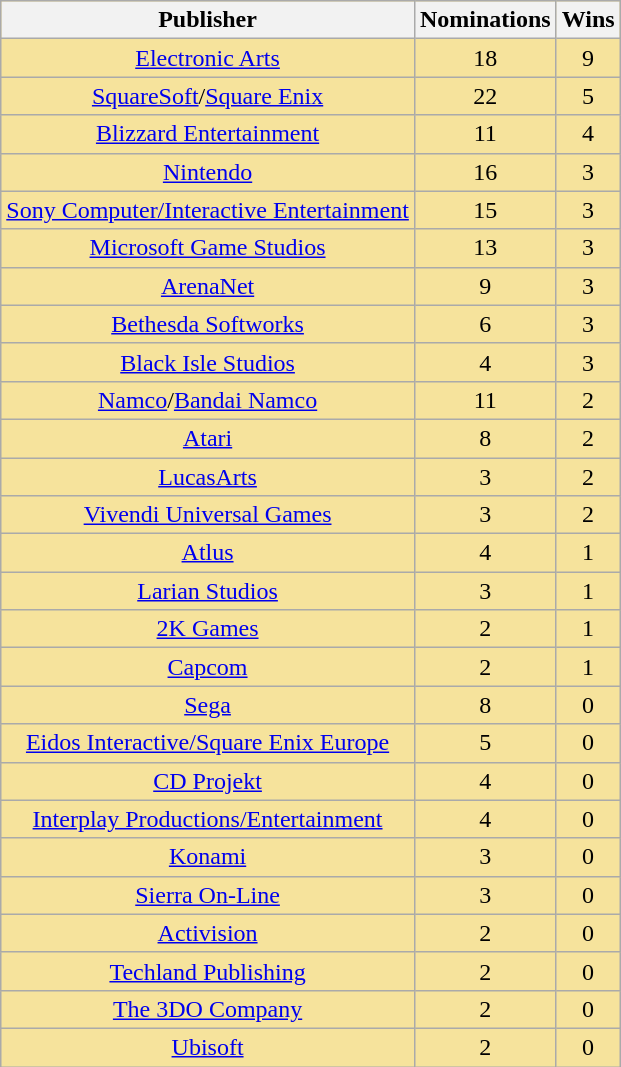<table class="wikitable sortable plainrowheaders" rowspan="2" style="text-align:center; background: #f6e39c">
<tr>
<th scope="col">Publisher</th>
<th scope="col">Nominations</th>
<th scope="col">Wins</th>
</tr>
<tr>
<td><a href='#'>Electronic Arts</a></td>
<td>18</td>
<td>9</td>
</tr>
<tr>
<td><a href='#'>SquareSoft</a>/<a href='#'>Square Enix</a></td>
<td>22</td>
<td>5</td>
</tr>
<tr>
<td><a href='#'>Blizzard Entertainment</a></td>
<td>11</td>
<td>4</td>
</tr>
<tr>
<td><a href='#'>Nintendo</a></td>
<td>16</td>
<td>3</td>
</tr>
<tr>
<td><a href='#'>Sony Computer/Interactive Entertainment</a></td>
<td>15</td>
<td>3</td>
</tr>
<tr>
<td><a href='#'>Microsoft Game Studios</a></td>
<td>13</td>
<td>3</td>
</tr>
<tr>
<td><a href='#'>ArenaNet</a></td>
<td>9</td>
<td>3</td>
</tr>
<tr>
<td><a href='#'>Bethesda Softworks</a></td>
<td>6</td>
<td>3</td>
</tr>
<tr>
<td><a href='#'>Black Isle Studios</a></td>
<td>4</td>
<td>3</td>
</tr>
<tr>
<td><a href='#'>Namco</a>/<a href='#'>Bandai Namco</a></td>
<td>11</td>
<td>2</td>
</tr>
<tr>
<td><a href='#'>Atari</a></td>
<td>8</td>
<td>2</td>
</tr>
<tr>
<td><a href='#'>LucasArts</a></td>
<td>3</td>
<td>2</td>
</tr>
<tr>
<td><a href='#'>Vivendi Universal Games</a></td>
<td>3</td>
<td>2</td>
</tr>
<tr>
<td><a href='#'>Atlus</a></td>
<td>4</td>
<td>1</td>
</tr>
<tr>
<td><a href='#'>Larian Studios</a></td>
<td>3</td>
<td>1</td>
</tr>
<tr>
<td><a href='#'>2K Games</a></td>
<td>2</td>
<td>1</td>
</tr>
<tr>
<td><a href='#'>Capcom</a></td>
<td>2</td>
<td>1</td>
</tr>
<tr>
<td><a href='#'>Sega</a></td>
<td>8</td>
<td>0</td>
</tr>
<tr>
<td><a href='#'>Eidos Interactive/Square Enix Europe</a></td>
<td>5</td>
<td>0</td>
</tr>
<tr>
<td><a href='#'>CD Projekt</a></td>
<td>4</td>
<td>0</td>
</tr>
<tr>
<td><a href='#'>Interplay Productions/Entertainment</a></td>
<td>4</td>
<td>0</td>
</tr>
<tr>
<td><a href='#'>Konami</a></td>
<td>3</td>
<td>0</td>
</tr>
<tr>
<td><a href='#'>Sierra On-Line</a></td>
<td>3</td>
<td>0</td>
</tr>
<tr>
<td><a href='#'>Activision</a></td>
<td>2</td>
<td>0</td>
</tr>
<tr>
<td><a href='#'>Techland Publishing</a></td>
<td>2</td>
<td>0</td>
</tr>
<tr>
<td><a href='#'>The 3DO Company</a></td>
<td>2</td>
<td>0</td>
</tr>
<tr>
<td><a href='#'>Ubisoft</a></td>
<td>2</td>
<td>0</td>
</tr>
</table>
